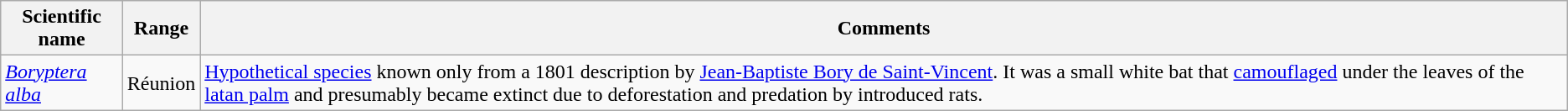<table class="wikitable sortable">
<tr>
<th>Scientific name</th>
<th>Range</th>
<th class="unsortable">Comments</th>
</tr>
<tr>
<td><em><a href='#'>Boryptera alba</a></em></td>
<td>Réunion</td>
<td><a href='#'>Hypothetical species</a> known only from a 1801 description by <a href='#'>Jean-Baptiste Bory de Saint-Vincent</a>. It was a small white bat that <a href='#'>camouflaged</a> under the leaves of the <a href='#'>latan palm</a> and presumably became extinct due to deforestation and predation by introduced rats.</td>
</tr>
</table>
